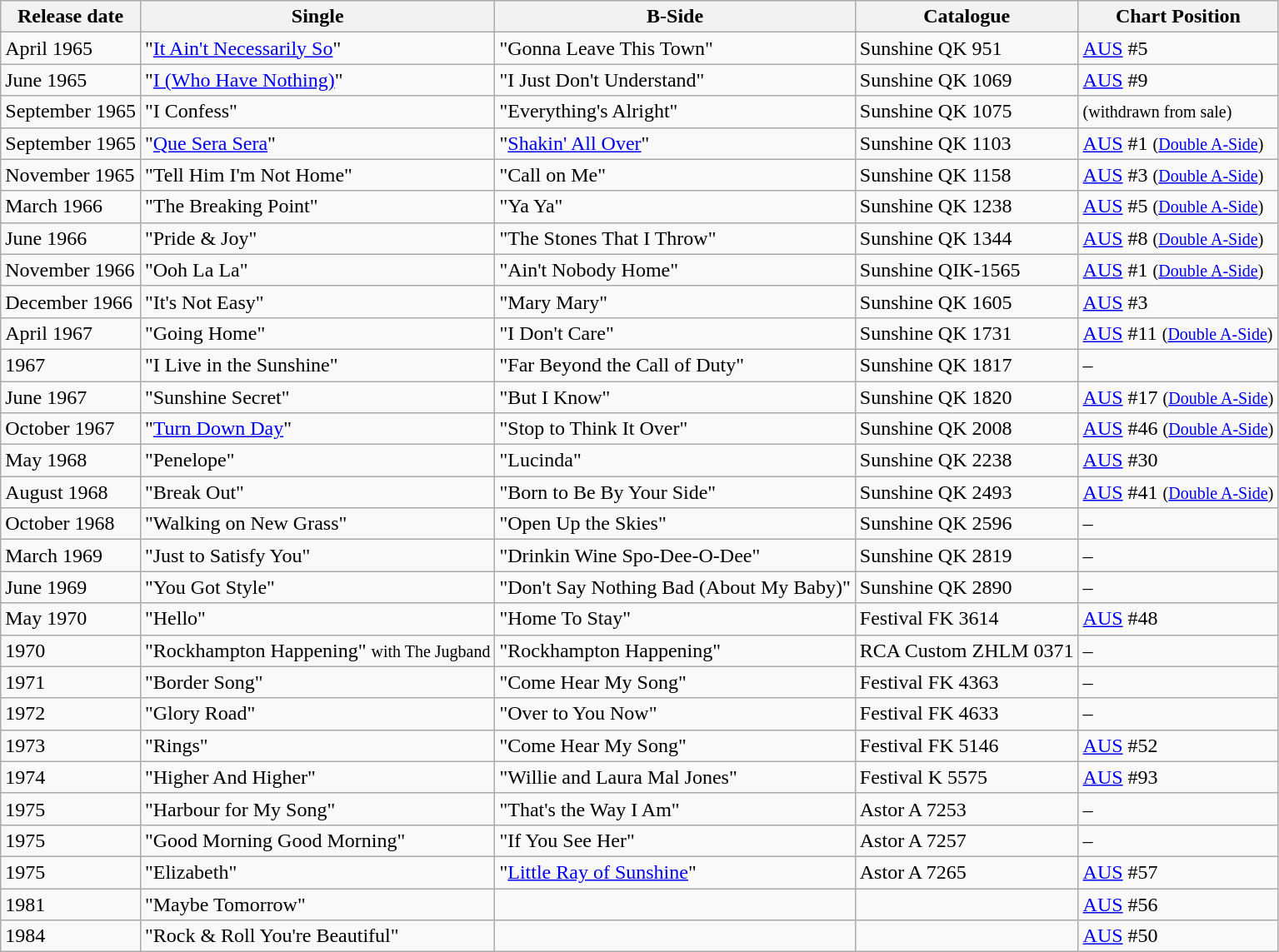<table class="wikitable">
<tr>
<th>Release date</th>
<th>Single</th>
<th>B-Side</th>
<th>Catalogue</th>
<th>Chart Position</th>
</tr>
<tr>
<td>April 1965</td>
<td>"<a href='#'>It Ain't Necessarily So</a>"</td>
<td>"Gonna Leave This Town"</td>
<td>Sunshine QK 951</td>
<td><a href='#'>AUS</a> #5</td>
</tr>
<tr>
<td>June 1965</td>
<td>"<a href='#'>I (Who Have Nothing)</a>"</td>
<td>"I Just Don't Understand"</td>
<td>Sunshine QK 1069</td>
<td><a href='#'>AUS</a> #9</td>
</tr>
<tr>
<td>September 1965</td>
<td>"I Confess"</td>
<td>"Everything's Alright"</td>
<td>Sunshine QK 1075</td>
<td><small>(withdrawn from sale)</small></td>
</tr>
<tr>
<td>September 1965</td>
<td>"<a href='#'>Que Sera Sera</a>"</td>
<td>"<a href='#'>Shakin' All Over</a>"</td>
<td>Sunshine QK 1103</td>
<td><a href='#'>AUS</a> #1 <small>(<a href='#'>Double A-Side</a>)</small></td>
</tr>
<tr>
<td>November 1965</td>
<td>"Tell Him I'm Not Home"</td>
<td>"Call on Me"</td>
<td>Sunshine QK 1158</td>
<td><a href='#'>AUS</a> #3 <small>(<a href='#'>Double A-Side</a>)</small></td>
</tr>
<tr>
<td>March 1966</td>
<td>"The Breaking Point"</td>
<td>"Ya Ya"</td>
<td>Sunshine QK 1238</td>
<td><a href='#'>AUS</a> #5 <small>(<a href='#'>Double A-Side</a>)</small></td>
</tr>
<tr>
<td>June 1966</td>
<td>"Pride & Joy"</td>
<td>"The Stones That I Throw"</td>
<td>Sunshine QK 1344</td>
<td><a href='#'>AUS</a> #8 <small>(<a href='#'>Double A-Side</a>)</small></td>
</tr>
<tr>
<td>November 1966</td>
<td>"Ooh La La"</td>
<td>"Ain't Nobody Home"</td>
<td>Sunshine QIK-1565</td>
<td><a href='#'>AUS</a> #1 <small>(<a href='#'>Double A-Side</a>)</small></td>
</tr>
<tr>
<td>December 1966</td>
<td>"It's Not Easy"</td>
<td>"Mary Mary"</td>
<td>Sunshine QK 1605</td>
<td><a href='#'>AUS</a> #3</td>
</tr>
<tr>
<td>April 1967</td>
<td>"Going Home"</td>
<td>"I Don't Care"</td>
<td>Sunshine QK 1731</td>
<td><a href='#'>AUS</a> #11 <small>(<a href='#'>Double A-Side</a>)</small></td>
</tr>
<tr>
<td>1967</td>
<td>"I Live in the Sunshine"</td>
<td>"Far Beyond the Call of Duty"</td>
<td>Sunshine QK 1817</td>
<td>–</td>
</tr>
<tr>
<td>June 1967</td>
<td>"Sunshine Secret"</td>
<td>"But I Know"</td>
<td>Sunshine QK 1820</td>
<td><a href='#'>AUS</a> #17 <small>(<a href='#'>Double A-Side</a>)</small></td>
</tr>
<tr>
<td>October 1967</td>
<td>"<a href='#'>Turn Down Day</a>"</td>
<td>"Stop to Think It Over"</td>
<td>Sunshine QK 2008</td>
<td><a href='#'>AUS</a> #46 <small>(<a href='#'>Double A-Side</a>)</small></td>
</tr>
<tr>
<td>May 1968</td>
<td>"Penelope"</td>
<td>"Lucinda"</td>
<td>Sunshine QK 2238</td>
<td><a href='#'>AUS</a> #30</td>
</tr>
<tr>
<td>August 1968</td>
<td>"Break Out"</td>
<td>"Born to Be By Your Side"</td>
<td>Sunshine QK 2493</td>
<td><a href='#'>AUS</a> #41 <small>(<a href='#'>Double A-Side</a>)</small></td>
</tr>
<tr>
<td>October 1968</td>
<td>"Walking on New Grass"</td>
<td>"Open Up the Skies"</td>
<td>Sunshine QK 2596</td>
<td>–</td>
</tr>
<tr>
<td>March 1969</td>
<td>"Just to Satisfy You"</td>
<td>"Drinkin Wine Spo-Dee-O-Dee"</td>
<td>Sunshine QK 2819</td>
<td>–</td>
</tr>
<tr>
<td>June 1969</td>
<td>"You Got Style"</td>
<td>"Don't Say Nothing Bad (About My Baby)"</td>
<td>Sunshine QK 2890</td>
<td>–</td>
</tr>
<tr>
<td>May 1970</td>
<td>"Hello"</td>
<td>"Home To Stay"</td>
<td>Festival FK 3614</td>
<td><a href='#'>AUS</a> #48</td>
</tr>
<tr>
<td>1970</td>
<td>"Rockhampton Happening" <small>with The Jugband</small></td>
<td>"Rockhampton Happening"</td>
<td>RCA Custom ZHLM 0371</td>
<td>–</td>
</tr>
<tr>
<td>1971</td>
<td>"Border Song"</td>
<td>"Come Hear My Song"</td>
<td>Festival FK 4363</td>
<td>–</td>
</tr>
<tr>
<td>1972</td>
<td>"Glory Road"</td>
<td>"Over to You Now"</td>
<td>Festival FK 4633</td>
<td>–</td>
</tr>
<tr>
<td>1973</td>
<td>"Rings"</td>
<td>"Come Hear My Song"</td>
<td>Festival FK 5146</td>
<td><a href='#'>AUS</a> #52</td>
</tr>
<tr>
<td>1974</td>
<td>"Higher And Higher"</td>
<td>"Willie and Laura Mal Jones"</td>
<td>Festival K 5575</td>
<td><a href='#'>AUS</a> #93</td>
</tr>
<tr>
<td>1975</td>
<td>"Harbour for My Song"</td>
<td>"That's the Way I Am"</td>
<td>Astor A 7253</td>
<td>–</td>
</tr>
<tr>
<td>1975</td>
<td>"Good Morning Good Morning"</td>
<td>"If You See Her"</td>
<td>Astor A 7257</td>
<td>–</td>
</tr>
<tr>
<td>1975</td>
<td>"Elizabeth"</td>
<td>"<a href='#'>Little Ray of Sunshine</a>"</td>
<td>Astor A 7265</td>
<td><a href='#'>AUS</a> #57</td>
</tr>
<tr>
<td>1981</td>
<td>"Maybe Tomorrow"</td>
<td></td>
<td></td>
<td><a href='#'>AUS</a> #56</td>
</tr>
<tr>
<td>1984</td>
<td>"Rock & Roll You're Beautiful"</td>
<td></td>
<td></td>
<td><a href='#'>AUS</a> #50</td>
</tr>
</table>
